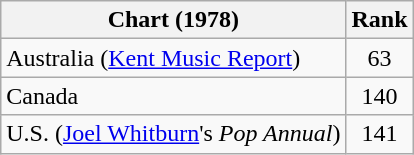<table class="wikitable sortable">
<tr>
<th>Chart (1978)</th>
<th style="text-align:center;">Rank</th>
</tr>
<tr>
<td>Australia (<a href='#'>Kent Music Report</a>)</td>
<td style="text-align:center;">63</td>
</tr>
<tr>
<td>Canada </td>
<td style="text-align:center;">140</td>
</tr>
<tr>
<td>U.S. (<a href='#'>Joel Whitburn</a>'s <em>Pop Annual</em>)</td>
<td style="text-align:center;">141</td>
</tr>
</table>
